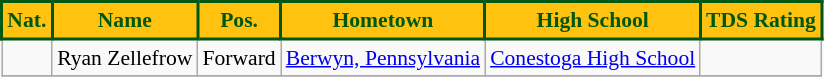<table class="wikitable sortable" style="text-align:left; font-size:90%; max-width:1100px;">
<tr>
<th style="background-color:#ffc20e; color:#005710; border:2px solid #005710;" scope="col">Nat.</th>
<th style="background-color:#ffc20e; color:#005710; border:2px solid #005710;" scope="col">Name</th>
<th style="background-color:#ffc20e; color:#005710; border:2px solid #005710;" scope="col">Pos.</th>
<th style="background-color:#ffc20e; color:#005710; border:2px solid #005710;" scope="col">Hometown</th>
<th style="background-color:#ffc20e; color:#005710; border:2px solid #005710;" scope="col">High School</th>
<th style="background-color:#ffc20e; color:#005710; border:2px solid #005710;" scope="col">TDS Rating</th>
</tr>
<tr>
<td style="text-align:center"></td>
<td style="text-align:center">Ryan Zellefrow</td>
<td style="text-align:center">Forward</td>
<td style="text-align:center"><a href='#'>Berwyn, Pennsylvania</a></td>
<td style="text-align:center"><a href='#'>Conestoga High School</a></td>
<td style="text-align:center"></td>
</tr>
<tr>
</tr>
</table>
